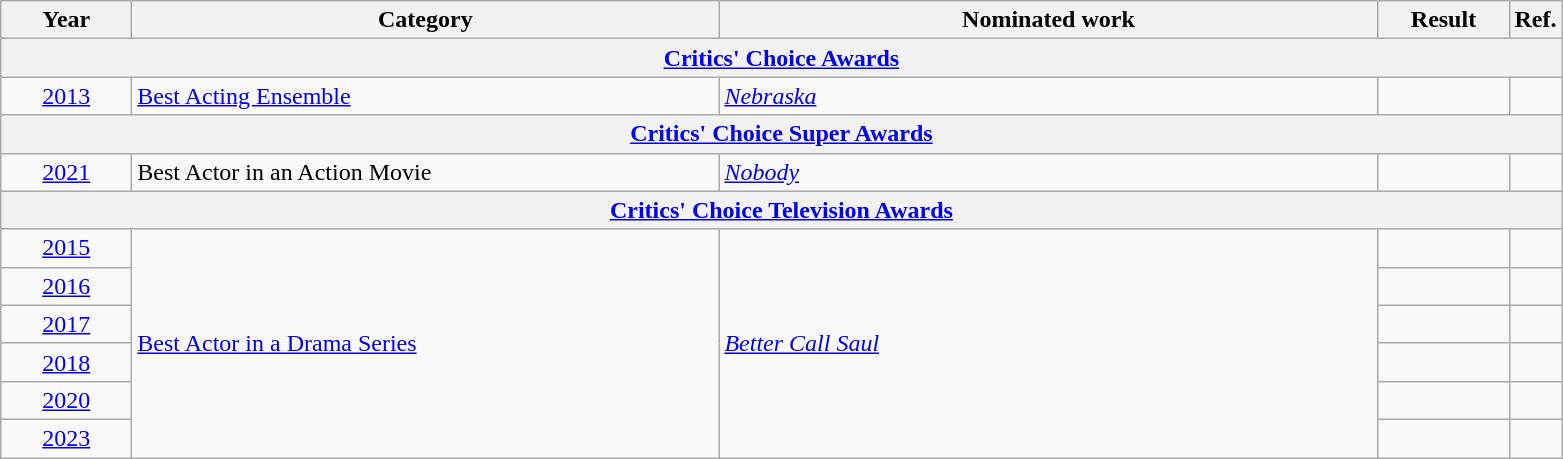<table class=wikitable>
<tr>
<th scope="col" style="width:5em;">Year</th>
<th scope="col" style="width:24em;">Category</th>
<th scope="col" style="width:27em;">Nominated work</th>
<th scope="col" style="width:5em;">Result</th>
<th>Ref.</th>
</tr>
<tr>
<th colspan=5><a href='#'>Critics' Choice Awards</a></th>
</tr>
<tr>
<td style="text-align:center;"><a href='#'>2013</a></td>
<td><a href='#'>Best Acting Ensemble</a></td>
<td><em><a href='#'>Nebraska</a></em></td>
<td></td>
<td style="text-align:center;"></td>
</tr>
<tr>
<th colspan=5><a href='#'>Critics' Choice Super Awards</a></th>
</tr>
<tr>
<td style="text-align:center;"><a href='#'>2021</a></td>
<td>Best Actor in an Action Movie</td>
<td><em><a href='#'>Nobody</a></em></td>
<td></td>
<td style="text-align:center;"></td>
</tr>
<tr>
<th colspan=5><a href='#'>Critics' Choice Television Awards</a></th>
</tr>
<tr>
<td style="text-align:center;"><a href='#'>2015</a></td>
<td rowspan="6"><a href='#'>Best Actor in a Drama Series</a></td>
<td rowspan="6"><em><a href='#'>Better Call Saul</a></em></td>
<td></td>
<td style="text-align:center;"></td>
</tr>
<tr>
<td style="text-align:center;"><a href='#'>2016</a></td>
<td></td>
<td style="text-align:center;"></td>
</tr>
<tr>
<td style="text-align:center;"><a href='#'>2017</a></td>
<td></td>
<td style="text-align:center;"></td>
</tr>
<tr>
<td style="text-align:center;"><a href='#'>2018</a></td>
<td></td>
<td style="text-align:center;"></td>
</tr>
<tr>
<td style="text-align:center;"><a href='#'>2020</a></td>
<td></td>
<td style="text-align:center;"></td>
</tr>
<tr>
<td style="text-align:center;"><a href='#'>2023</a></td>
<td></td>
<td style="text-align:center;"></td>
</tr>
</table>
